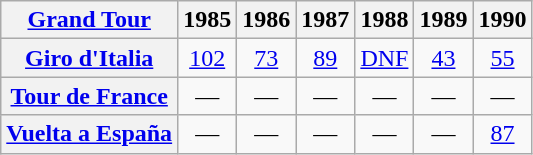<table class="wikitable plainrowheaders">
<tr>
<th scope="col"><a href='#'>Grand Tour</a></th>
<th scope="col">1985</th>
<th scope="col">1986</th>
<th scope="col">1987</th>
<th scope="col">1988</th>
<th scope="col">1989</th>
<th scope="col">1990</th>
</tr>
<tr style="text-align:center;">
<th scope="row"> <a href='#'>Giro d'Italia</a></th>
<td><a href='#'>102</a></td>
<td><a href='#'>73</a></td>
<td><a href='#'>89</a></td>
<td><a href='#'>DNF</a></td>
<td><a href='#'>43</a></td>
<td><a href='#'>55</a></td>
</tr>
<tr style="text-align:center;">
<th scope="row"> <a href='#'>Tour de France</a></th>
<td>—</td>
<td>—</td>
<td>—</td>
<td>—</td>
<td>—</td>
<td>—</td>
</tr>
<tr style="text-align:center;">
<th scope="row"> <a href='#'>Vuelta a España</a></th>
<td>—</td>
<td>—</td>
<td>—</td>
<td>—</td>
<td>—</td>
<td><a href='#'>87</a></td>
</tr>
</table>
